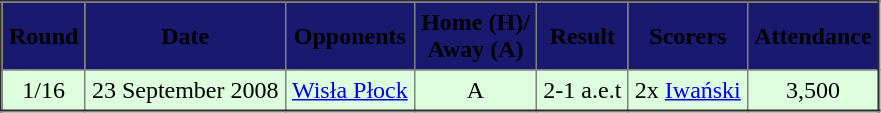<table border="2" cellpadding="4" style="border-collapse:collapse; text-align:center;">
<tr style="background:#191970;">
<th><strong><span>Round</span></strong></th>
<th><strong><span>Date</span></strong></th>
<th><strong><span>Opponents</span></strong></th>
<th><strong><span>Home (H)/<br> Away (A)</span></strong></th>
<th><strong><span>Result</span></strong></th>
<th><strong><span>Scorers</span></strong></th>
<th><strong><span>Attendance</span></strong></th>
</tr>
<tr bgcolor="#ddffdd">
<td>1/16</td>
<td>23 September 2008</td>
<td><a href='#'>Wisła Płock</a></td>
<td>A</td>
<td>2-1 a.e.t</td>
<td>2x <a href='#'>Iwański</a></td>
<td>3,500</td>
</tr>
</table>
